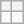<table class="wikitable" style="text-align:center;">
<tr>
<th></th>
<th></th>
</tr>
<tr>
<td></td>
<td></td>
</tr>
</table>
